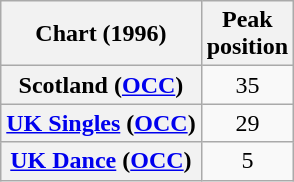<table class="wikitable sortable plainrowheaders" style="text-align:center;">
<tr>
<th scope="col">Chart (1996)</th>
<th scope="col">Peak<br>position</th>
</tr>
<tr>
<th scope="row">Scotland (<a href='#'>OCC</a>)</th>
<td>35</td>
</tr>
<tr>
<th scope="row"><a href='#'>UK Singles</a> (<a href='#'>OCC</a>)</th>
<td>29</td>
</tr>
<tr>
<th scope="row"><a href='#'>UK Dance</a> (<a href='#'>OCC</a>)</th>
<td>5</td>
</tr>
</table>
